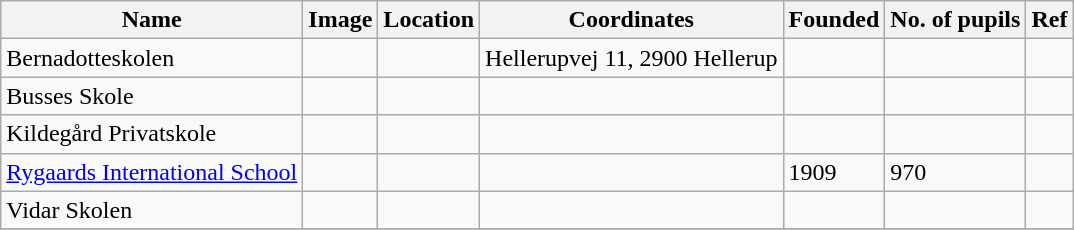<table class="wikitable sortable">
<tr>
<th>Name</th>
<th>Image</th>
<th>Location</th>
<th>Coordinates</th>
<th>Founded</th>
<th>No. of pupils</th>
<th>Ref</th>
</tr>
<tr>
<td>Bernadotteskolen</td>
<td></td>
<td></td>
<td>Hellerupvej 11, 2900 Hellerup</td>
<td></td>
<td></td>
<td></td>
</tr>
<tr>
<td>Busses Skole</td>
<td></td>
<td></td>
<td></td>
<td></td>
<td></td>
<td></td>
</tr>
<tr>
<td>Kildegård Privatskole</td>
<td></td>
<td></td>
<td></td>
<td></td>
<td></td>
<td></td>
</tr>
<tr>
<td><a href='#'>Rygaards International School</a></td>
<td></td>
<td></td>
<td></td>
<td>1909</td>
<td>970</td>
<td></td>
</tr>
<tr>
<td>Vidar Skolen</td>
<td></td>
<td></td>
<td></td>
<td></td>
<td></td>
<td></td>
</tr>
<tr>
</tr>
</table>
